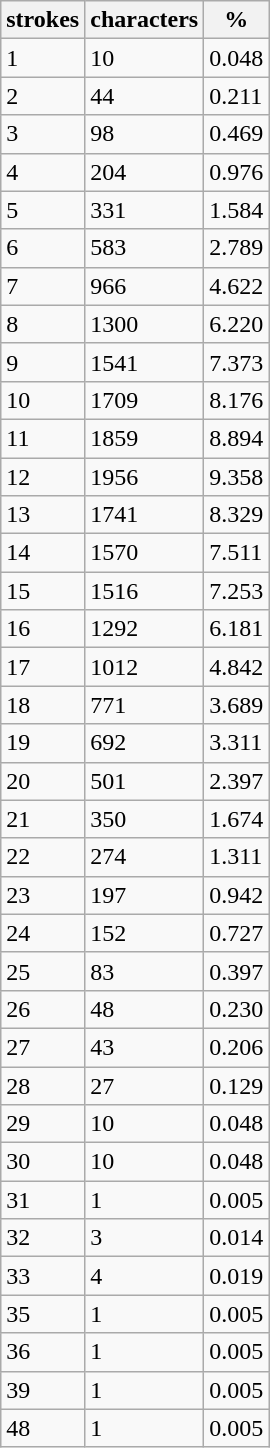<table class="wikitable">
<tr>
<th>strokes</th>
<th>characters</th>
<th>%</th>
</tr>
<tr>
<td>1</td>
<td>10</td>
<td>0.048</td>
</tr>
<tr>
<td>2</td>
<td>44</td>
<td>0.211</td>
</tr>
<tr>
<td>3</td>
<td>98</td>
<td>0.469</td>
</tr>
<tr>
<td>4</td>
<td>204</td>
<td>0.976</td>
</tr>
<tr>
<td>5</td>
<td>331</td>
<td>1.584</td>
</tr>
<tr>
<td>6</td>
<td>583</td>
<td>2.789</td>
</tr>
<tr>
<td>7</td>
<td>966</td>
<td>4.622</td>
</tr>
<tr>
<td>8</td>
<td>1300</td>
<td>6.220</td>
</tr>
<tr>
<td>9</td>
<td>1541</td>
<td>7.373</td>
</tr>
<tr>
<td>10</td>
<td>1709</td>
<td>8.176</td>
</tr>
<tr>
<td>11</td>
<td>1859</td>
<td>8.894</td>
</tr>
<tr>
<td>12</td>
<td>1956</td>
<td>9.358</td>
</tr>
<tr>
<td>13</td>
<td>1741</td>
<td>8.329</td>
</tr>
<tr>
<td>14</td>
<td>1570</td>
<td>7.511</td>
</tr>
<tr>
<td>15</td>
<td>1516</td>
<td>7.253</td>
</tr>
<tr>
<td>16</td>
<td>1292</td>
<td>6.181</td>
</tr>
<tr>
<td>17</td>
<td>1012</td>
<td>4.842</td>
</tr>
<tr>
<td>18</td>
<td>771</td>
<td>3.689</td>
</tr>
<tr>
<td>19</td>
<td>692</td>
<td>3.311</td>
</tr>
<tr>
<td>20</td>
<td>501</td>
<td>2.397</td>
</tr>
<tr>
<td>21</td>
<td>350</td>
<td>1.674</td>
</tr>
<tr>
<td>22</td>
<td>274</td>
<td>1.311</td>
</tr>
<tr>
<td>23</td>
<td>197</td>
<td>0.942</td>
</tr>
<tr>
<td>24</td>
<td>152</td>
<td>0.727</td>
</tr>
<tr>
<td>25</td>
<td>83</td>
<td>0.397</td>
</tr>
<tr>
<td>26</td>
<td>48</td>
<td>0.230</td>
</tr>
<tr>
<td>27</td>
<td>43</td>
<td>0.206</td>
</tr>
<tr>
<td>28</td>
<td>27</td>
<td>0.129</td>
</tr>
<tr>
<td>29</td>
<td>10</td>
<td>0.048</td>
</tr>
<tr>
<td>30</td>
<td>10</td>
<td>0.048</td>
</tr>
<tr>
<td>31</td>
<td>1</td>
<td>0.005</td>
</tr>
<tr>
<td>32</td>
<td>3</td>
<td>0.014</td>
</tr>
<tr>
<td>33</td>
<td>4</td>
<td>0.019</td>
</tr>
<tr>
<td>35</td>
<td>1</td>
<td>0.005</td>
</tr>
<tr>
<td>36</td>
<td>1</td>
<td>0.005</td>
</tr>
<tr>
<td>39</td>
<td>1</td>
<td>0.005</td>
</tr>
<tr>
<td>48</td>
<td>1</td>
<td>0.005</td>
</tr>
</table>
